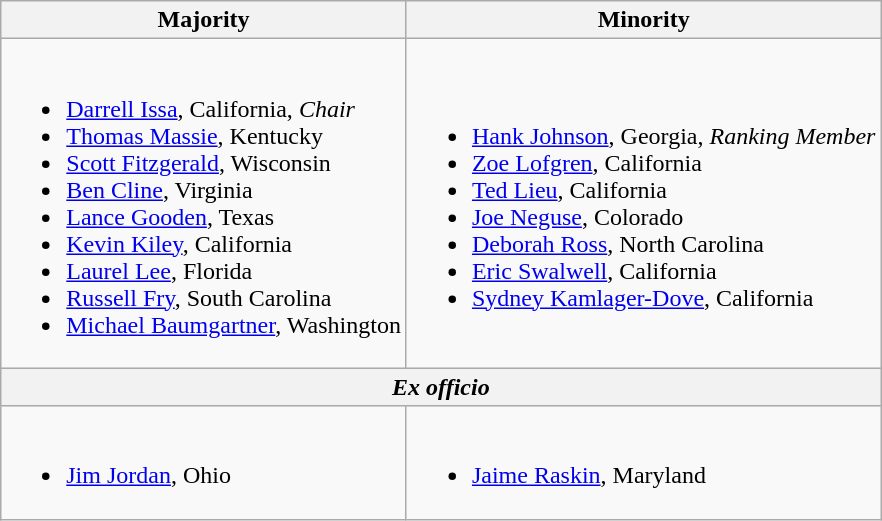<table class=wikitable>
<tr>
<th>Majority</th>
<th>Minority</th>
</tr>
<tr>
<td><br><ul><li><a href='#'>Darrell Issa</a>, California, <em>Chair</em></li><li><a href='#'>Thomas Massie</a>, Kentucky</li><li><a href='#'>Scott Fitzgerald</a>, Wisconsin</li><li><a href='#'>Ben Cline</a>, Virginia</li><li><a href='#'>Lance Gooden</a>, Texas</li><li><a href='#'>Kevin Kiley</a>, California</li><li><a href='#'>Laurel Lee</a>, Florida</li><li><a href='#'>Russell Fry</a>, South Carolina</li><li><a href='#'>Michael Baumgartner</a>, Washington</li></ul></td>
<td><br><ul><li><a href='#'>Hank Johnson</a>, Georgia, <em>Ranking Member</em></li><li><a href='#'>Zoe Lofgren</a>, California</li><li><a href='#'>Ted Lieu</a>, California</li><li><a href='#'>Joe Neguse</a>, Colorado</li><li><a href='#'>Deborah Ross</a>, North Carolina</li><li><a href='#'>Eric Swalwell</a>, California</li><li><a href='#'>Sydney Kamlager-Dove</a>, California</li></ul></td>
</tr>
<tr>
<th colspan=2><em>Ex officio</em></th>
</tr>
<tr>
<td><br><ul><li><a href='#'>Jim Jordan</a>, Ohio</li></ul></td>
<td><br><ul><li><a href='#'>Jaime Raskin</a>, Maryland</li></ul></td>
</tr>
</table>
